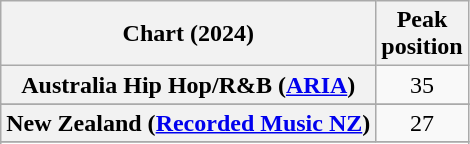<table class="wikitable sortable plainrowheaders" style="text-align:center">
<tr>
<th scope="col">Chart (2024)</th>
<th scope="col">Peak<br>position</th>
</tr>
<tr>
<th scope="row">Australia Hip Hop/R&B (<a href='#'>ARIA</a>)</th>
<td>35</td>
</tr>
<tr>
</tr>
<tr>
</tr>
<tr>
<th scope="row">New Zealand (<a href='#'>Recorded Music NZ</a>)</th>
<td>27</td>
</tr>
<tr>
</tr>
<tr>
</tr>
<tr>
</tr>
</table>
